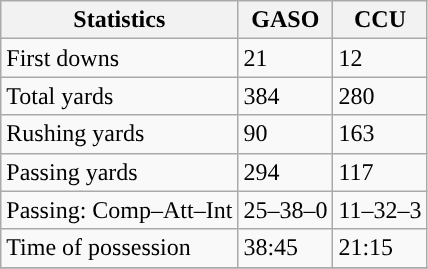<table class="wikitable" style="float: left;">
<tr>
<th>Statistics</th>
<th>GASO</th>
<th>CCU</th>
</tr>
<tr>
<td>First downs</td>
<td>21</td>
<td>12</td>
</tr>
<tr>
<td>Total yards</td>
<td>384</td>
<td>280</td>
</tr>
<tr>
<td>Rushing yards</td>
<td>90</td>
<td>163</td>
</tr>
<tr>
<td>Passing yards</td>
<td>294</td>
<td>117</td>
</tr>
<tr>
<td>Passing: Comp–Att–Int</td>
<td>25–38–0</td>
<td>11–32–3</td>
</tr>
<tr>
<td>Time of possession</td>
<td>38:45</td>
<td>21:15</td>
</tr>
<tr>
</tr>
</table>
